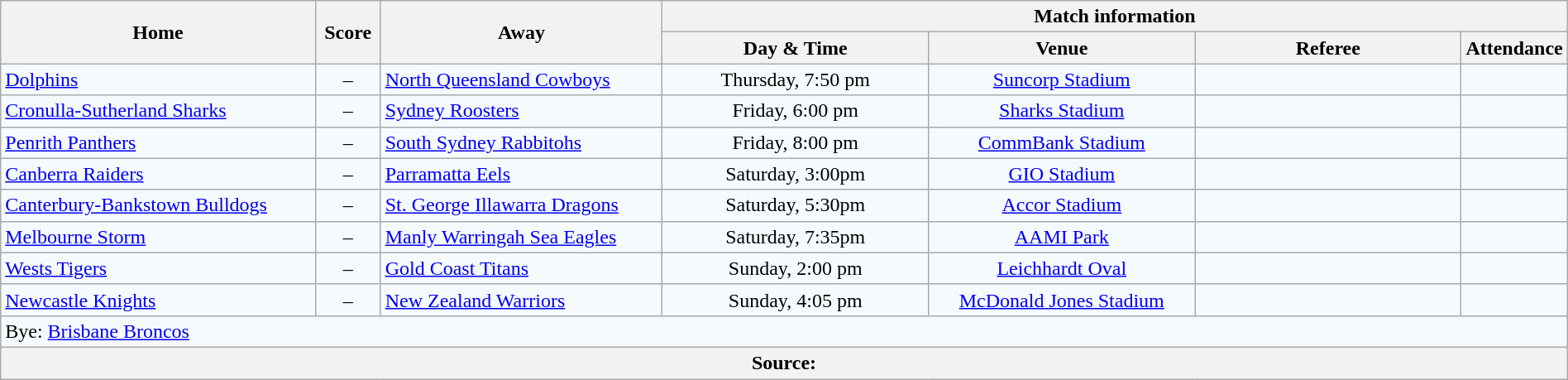<table class="wikitable" style="border-collapse:collapse; text-align:center; width:100%;">
<tr style="text-align:center; background:#f5faff;"  style="background:#c1d8ff;">
<th rowspan="2">Home</th>
<th rowspan="2">Score</th>
<th rowspan="2">Away</th>
<th colspan="4">Match information</th>
</tr>
<tr>
<th width="17%">Day & Time</th>
<th width="17%">Venue</th>
<th width="17%">Referee</th>
<th width="5%">Attendance</th>
</tr>
<tr style="text-align:center; background:#f5faff;">
<td align="left"> <a href='#'>Dolphins</a></td>
<td>–</td>
<td align="left"> <a href='#'>North Queensland Cowboys</a></td>
<td>Thursday, 7:50 pm</td>
<td><a href='#'>Suncorp Stadium</a></td>
<td></td>
<td></td>
</tr>
<tr style="text-align:center; background:#f5faff;">
<td align="left"> <a href='#'>Cronulla-Sutherland Sharks</a></td>
<td>–</td>
<td align="left"> <a href='#'>Sydney Roosters</a></td>
<td>Friday, 6:00 pm</td>
<td><a href='#'>Sharks Stadium</a></td>
<td></td>
<td></td>
</tr>
<tr style="text-align:center; background:#f5faff;">
<td align="left"> <a href='#'>Penrith Panthers</a></td>
<td>–</td>
<td align="left"> <a href='#'>South Sydney Rabbitohs</a></td>
<td>Friday, 8:00 pm</td>
<td><a href='#'>CommBank Stadium</a></td>
<td></td>
<td></td>
</tr>
<tr style="text-align:center; background:#f5faff;">
<td align="left"> <a href='#'>Canberra Raiders</a></td>
<td>–</td>
<td align="left"> <a href='#'>Parramatta Eels</a></td>
<td>Saturday, 3:00pm</td>
<td><a href='#'>GIO Stadium</a></td>
<td></td>
<td></td>
</tr>
<tr style="text-align:center; background:#f5faff;">
<td align="left"> <a href='#'>Canterbury-Bankstown Bulldogs</a></td>
<td>–</td>
<td align="left"> <a href='#'>St. George Illawarra Dragons</a></td>
<td>Saturday, 5:30pm</td>
<td><a href='#'>Accor Stadium</a></td>
<td></td>
<td></td>
</tr>
<tr style="text-align:center; background:#f5faff;">
<td align="left"> <a href='#'>Melbourne Storm</a></td>
<td>–</td>
<td align="left"> <a href='#'>Manly Warringah Sea Eagles</a></td>
<td>Saturday, 7:35pm</td>
<td><a href='#'>AAMI Park</a></td>
<td></td>
<td></td>
</tr>
<tr style="text-align:center; background:#f5faff;">
<td align="left"> <a href='#'>Wests Tigers</a></td>
<td>–</td>
<td align="left"> <a href='#'>Gold Coast Titans</a></td>
<td>Sunday, 2:00 pm</td>
<td><a href='#'>Leichhardt Oval</a></td>
<td></td>
<td></td>
</tr>
<tr style="text-align:center; background:#f5faff;">
<td align="left"> <a href='#'>Newcastle Knights</a></td>
<td>–</td>
<td align="left"> <a href='#'>New Zealand Warriors</a></td>
<td>Sunday, 4:05 pm</td>
<td><a href='#'>McDonald Jones Stadium</a></td>
<td></td>
<td></td>
</tr>
<tr style="text-align:center; background:#f5faff;">
<td colspan="7" align="left">Bye:  <a href='#'>Brisbane Broncos</a></td>
</tr>
<tr>
<th colspan="7" align="left">Source:</th>
</tr>
</table>
